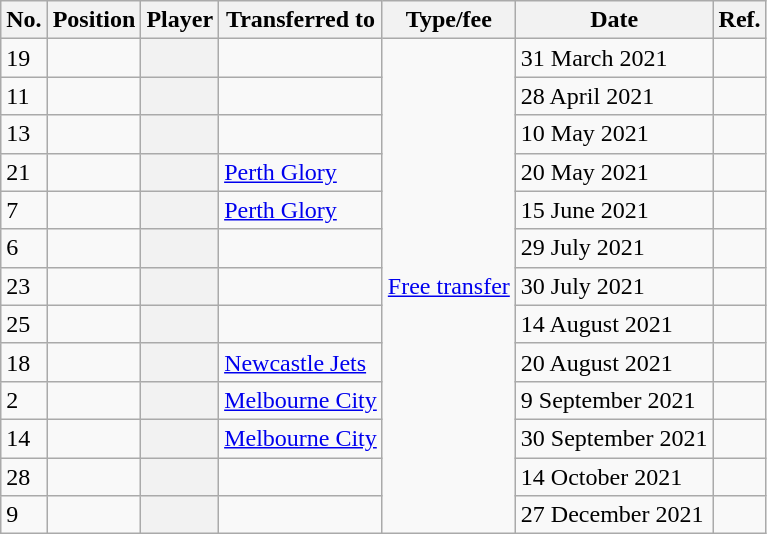<table class="wikitable plainrowheaders sortable" style="text-align:center; text-align:left">
<tr>
<th scope="col">No.</th>
<th scope="col">Position</th>
<th scope="col">Player</th>
<th scope="col">Transferred to</th>
<th scope="col">Type/fee</th>
<th scope="col">Date</th>
<th class="unsortable" scope="col">Ref.</th>
</tr>
<tr>
<td>19</td>
<td></td>
<th scope="row"></th>
<td></td>
<td rowspan="13"><a href='#'>Free transfer</a></td>
<td>31 March 2021</td>
<td></td>
</tr>
<tr>
<td>11</td>
<td></td>
<th scope="row"></th>
<td></td>
<td>28 April 2021</td>
<td></td>
</tr>
<tr>
<td>13</td>
<td></td>
<th scope="row"></th>
<td></td>
<td>10 May 2021</td>
<td></td>
</tr>
<tr>
<td>21</td>
<td></td>
<th scope="row"></th>
<td><a href='#'>Perth Glory</a></td>
<td>20 May 2021</td>
<td></td>
</tr>
<tr>
<td>7</td>
<td></td>
<th scope="row"></th>
<td><a href='#'>Perth Glory</a></td>
<td>15 June 2021</td>
<td></td>
</tr>
<tr>
<td>6</td>
<td></td>
<th scope="row"></th>
<td></td>
<td>29 July 2021</td>
<td></td>
</tr>
<tr>
<td>23</td>
<td></td>
<th scope="row"></th>
<td></td>
<td>30 July 2021</td>
<td></td>
</tr>
<tr>
<td>25</td>
<td></td>
<th scope="row"></th>
<td></td>
<td>14 August 2021</td>
<td></td>
</tr>
<tr>
<td>18</td>
<td></td>
<th scope="row"></th>
<td><a href='#'>Newcastle Jets</a></td>
<td>20 August 2021</td>
<td></td>
</tr>
<tr>
<td>2</td>
<td></td>
<th scope="row"></th>
<td><a href='#'>Melbourne City</a></td>
<td>9 September 2021</td>
<td></td>
</tr>
<tr>
<td>14</td>
<td></td>
<th scope="row"></th>
<td><a href='#'>Melbourne City</a></td>
<td>30 September 2021</td>
<td></td>
</tr>
<tr>
<td>28</td>
<td></td>
<th scope="row"></th>
<td></td>
<td>14 October 2021</td>
<td></td>
</tr>
<tr>
<td>9</td>
<td></td>
<th scope="row"></th>
<td></td>
<td>27 December 2021</td>
<td></td>
</tr>
</table>
